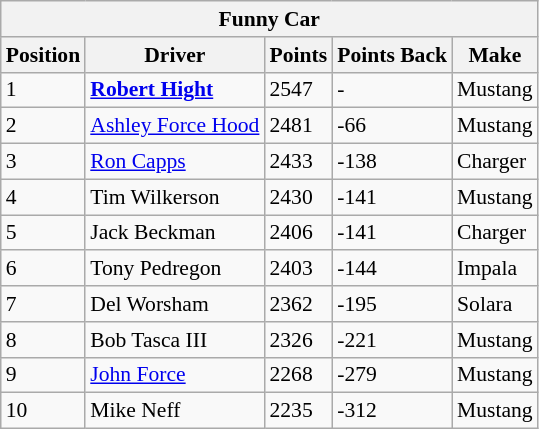<table class="wikitable" style="font-size:90%;">
<tr>
<th colspan="5">Funny Car</th>
</tr>
<tr>
<th>Position</th>
<th>Driver</th>
<th>Points</th>
<th>Points Back</th>
<th>Make</th>
</tr>
<tr>
<td>1</td>
<td><strong><a href='#'>Robert Hight</a></strong></td>
<td>2547</td>
<td>-</td>
<td>Mustang</td>
</tr>
<tr>
<td>2</td>
<td><a href='#'>Ashley Force Hood</a></td>
<td>2481</td>
<td>-66</td>
<td>Mustang</td>
</tr>
<tr>
<td>3</td>
<td><a href='#'>Ron Capps</a></td>
<td>2433</td>
<td>-138</td>
<td>Charger</td>
</tr>
<tr>
<td>4</td>
<td>Tim Wilkerson</td>
<td>2430</td>
<td>-141</td>
<td>Mustang</td>
</tr>
<tr>
<td>5</td>
<td>Jack Beckman</td>
<td>2406</td>
<td>-141</td>
<td>Charger</td>
</tr>
<tr>
<td>6</td>
<td>Tony Pedregon</td>
<td>2403</td>
<td>-144</td>
<td>Impala</td>
</tr>
<tr>
<td>7</td>
<td>Del Worsham</td>
<td>2362</td>
<td>-195</td>
<td>Solara</td>
</tr>
<tr>
<td>8</td>
<td>Bob Tasca III</td>
<td>2326</td>
<td>-221</td>
<td>Mustang</td>
</tr>
<tr>
<td>9</td>
<td><a href='#'>John Force</a></td>
<td>2268</td>
<td>-279</td>
<td>Mustang</td>
</tr>
<tr>
<td>10</td>
<td>Mike Neff</td>
<td>2235</td>
<td>-312</td>
<td>Mustang</td>
</tr>
</table>
